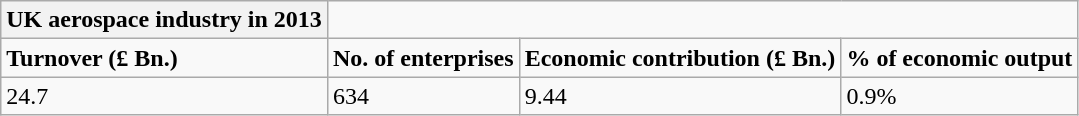<table class="wikitable">
<tr>
<th>UK aerospace industry in 2013</th>
</tr>
<tr>
<td><strong>Turnover (£ Bn.)</strong></td>
<td><strong>No. of enterprises</strong></td>
<td><strong>Economic contribution (£ Bn.)</strong></td>
<td><strong>% of economic output</strong></td>
</tr>
<tr>
<td>24.7</td>
<td>634</td>
<td>9.44</td>
<td>0.9%</td>
</tr>
</table>
